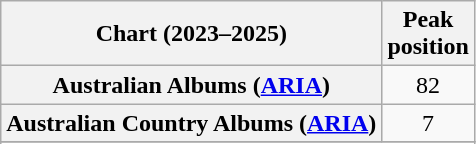<table class="wikitable sortable plainrowheaders" style="text-align:center">
<tr>
<th scope="col">Chart (2023–2025)</th>
<th scope="col">Peak<br>position</th>
</tr>
<tr>
<th scope="row">Australian Albums (<a href='#'>ARIA</a>)</th>
<td>82</td>
</tr>
<tr>
<th scope="row">Australian Country Albums (<a href='#'>ARIA</a>)</th>
<td>7</td>
</tr>
<tr>
</tr>
<tr>
</tr>
<tr>
</tr>
<tr>
</tr>
</table>
